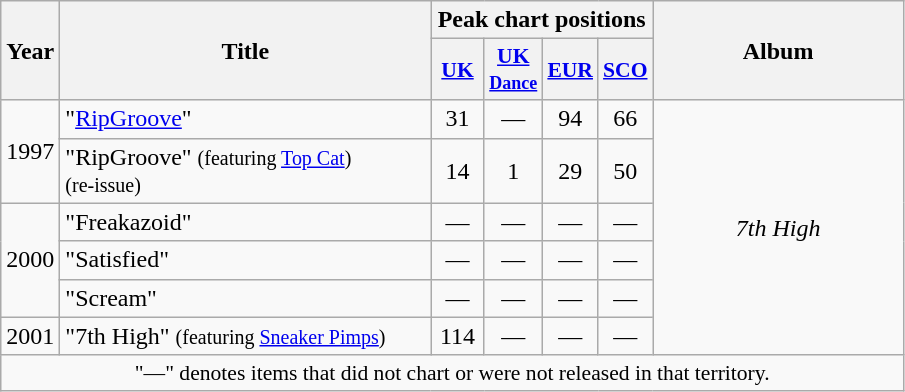<table class="wikitable" style="text-align:center;">
<tr>
<th rowspan="2" style="width:2em;">Year</th>
<th rowspan="2" style="width:15em;">Title</th>
<th colspan="4">Peak chart positions</th>
<th rowspan="2" style="width:10em;">Album</th>
</tr>
<tr>
<th style="width:2em;font-size:90%;"><a href='#'>UK</a><br></th>
<th style="width:2em;font-size:90%;"><a href='#'>UK<br><small>Dance</small></a><br></th>
<th style="width:2em;font-size:90%;"><a href='#'>EUR</a><br></th>
<th style="width:2em;font-size:90%;"><a href='#'>SCO</a><br></th>
</tr>
<tr>
<td rowspan="2">1997</td>
<td style="text-align:left;">"<a href='#'>RipGroove</a>"</td>
<td>31</td>
<td>—</td>
<td>94</td>
<td>66</td>
<td rowspan="6"><em>7th High</em></td>
</tr>
<tr>
<td style="text-align:left;">"RipGroove" <small>(featuring <a href='#'>Top Cat</a>)<br>(re-issue)</small></td>
<td>14</td>
<td>1</td>
<td>29</td>
<td>50</td>
</tr>
<tr>
<td rowspan="3">2000</td>
<td style="text-align:left;">"Freakazoid"</td>
<td>—</td>
<td>—</td>
<td>—</td>
<td>—</td>
</tr>
<tr>
<td style="text-align:left;">"Satisfied"</td>
<td>—</td>
<td>—</td>
<td>—</td>
<td>—</td>
</tr>
<tr>
<td style="text-align:left;">"Scream"</td>
<td>—</td>
<td>—</td>
<td>—</td>
<td>—</td>
</tr>
<tr>
<td>2001</td>
<td style="text-align:left;">"7th High" <small>(featuring <a href='#'>Sneaker Pimps</a>)</small></td>
<td>114</td>
<td>—</td>
<td>—</td>
<td>—</td>
</tr>
<tr>
<td colspan="15" style="font-size:90%">"—" denotes items that did not chart or were not released in that territory.</td>
</tr>
</table>
